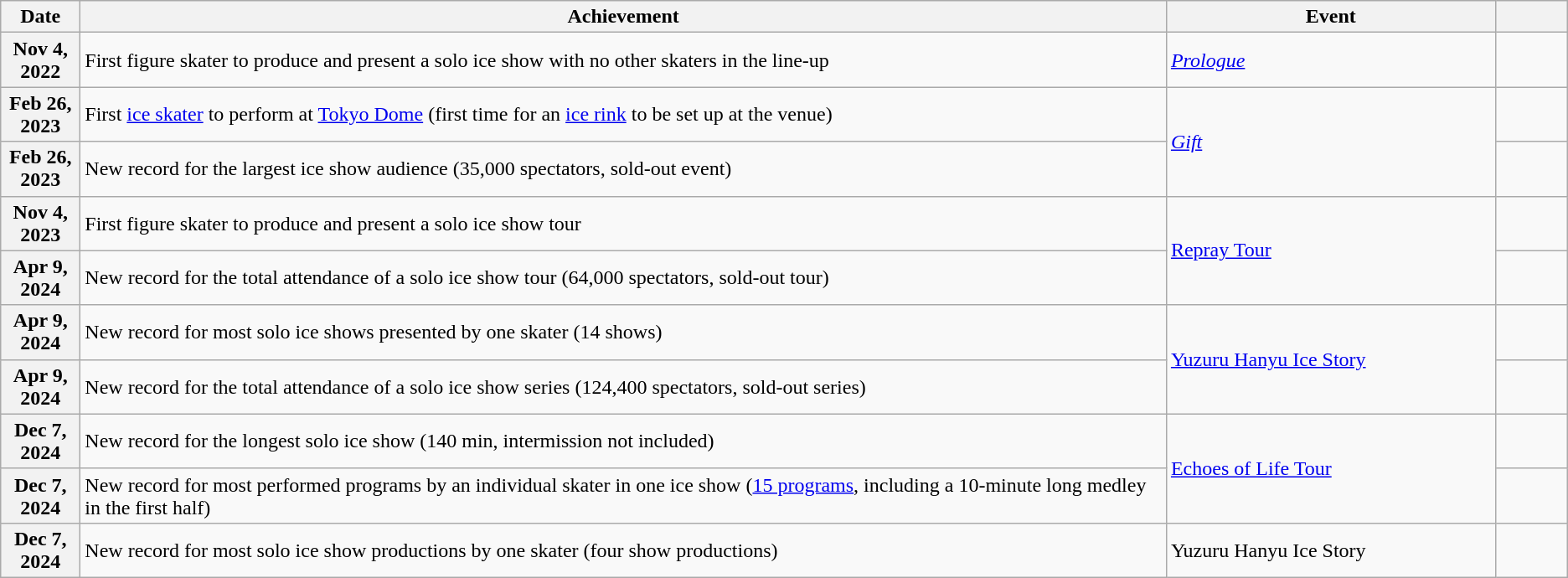<table class="wikitable plainrowheaders">
<tr>
<th scope=col width=56px>Date</th>
<th scope=col>Achievement</th>
<th scope=col width=21%>Event</th>
<th scope=col width=50px></th>
</tr>
<tr>
<th scope=row>Nov 4, 2022</th>
<td>First figure skater to produce and present a solo ice show with no other skaters in the line-up</td>
<td><em><a href='#'>Prologue</a></em></td>
<td></td>
</tr>
<tr>
<th scope=row>Feb 26, 2023</th>
<td>First <a href='#'>ice skater</a> to perform at <a href='#'>Tokyo Dome</a> (first time for an <a href='#'>ice rink</a> to be set up at the venue)</td>
<td rowspan=2><em><a href='#'>Gift</a></em></td>
<td></td>
</tr>
<tr>
<th scope=row>Feb 26, 2023</th>
<td>New record for the largest ice show audience (35,000 spectators, sold-out event)</td>
<td></td>
</tr>
<tr>
<th scope=row>Nov 4, 2023</th>
<td>First figure skater to produce and present a solo ice show tour</td>
<td rowspan=2><a href='#'>Repray Tour</a></td>
<td></td>
</tr>
<tr>
<th scope=row>Apr 9, 2024</th>
<td>New record for the total attendance of a solo ice show tour (64,000 spectators, sold-out tour)</td>
<td></td>
</tr>
<tr>
<th scope=row>Apr 9, 2024</th>
<td>New record for most solo ice shows presented by one skater (14 shows)</td>
<td rowspan=2><a href='#'>Yuzuru Hanyu Ice Story</a></td>
<td></td>
</tr>
<tr>
<th scope=row>Apr 9, 2024</th>
<td>New record for the total attendance of a solo ice show series (124,400 spectators, sold-out series)</td>
<td></td>
</tr>
<tr>
<th scope=row>Dec 7, 2024</th>
<td>New record for the longest solo ice show (140 min, intermission not included)</td>
<td rowspan=2><a href='#'>Echoes of Life Tour</a></td>
<td></td>
</tr>
<tr>
<th scope=row>Dec 7, 2024</th>
<td>New record for most performed programs by an individual skater in one ice show (<a href='#'>15 programs</a>, including a 10-minute long medley in the first half)</td>
<td></td>
</tr>
<tr>
<th scope=row>Dec 7, 2024</th>
<td>New record for most solo ice show productions by one skater (four show productions)</td>
<td>Yuzuru Hanyu Ice Story</td>
<td></td>
</tr>
</table>
